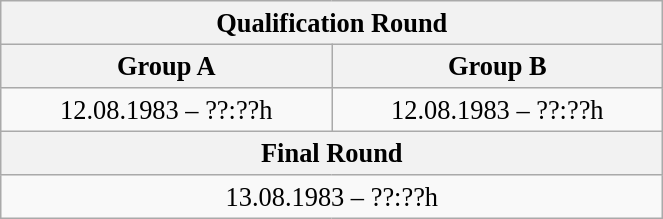<table class="wikitable" style=" text-align:center; font-size:110%;" width="35%">
<tr>
<th colspan="2">Qualification Round</th>
</tr>
<tr>
<th>Group A</th>
<th>Group B</th>
</tr>
<tr>
<td>12.08.1983 – ??:??h</td>
<td>12.08.1983 – ??:??h</td>
</tr>
<tr>
<th colspan="2">Final Round</th>
</tr>
<tr>
<td colspan="2">13.08.1983 – ??:??h</td>
</tr>
</table>
